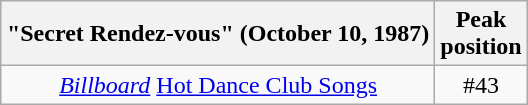<table class="wikitable plainrowheaders" align = right style= "text-align: center;">
<tr>
<th>"Secret Rendez-vous" (October 10, 1987)</th>
<th>Peak<br>position</th>
</tr>
<tr>
<td><a href='#'><em>Billboard</em></a> <a href='#'>Hot Dance Club Songs</a></td>
<td>#43</td>
</tr>
</table>
